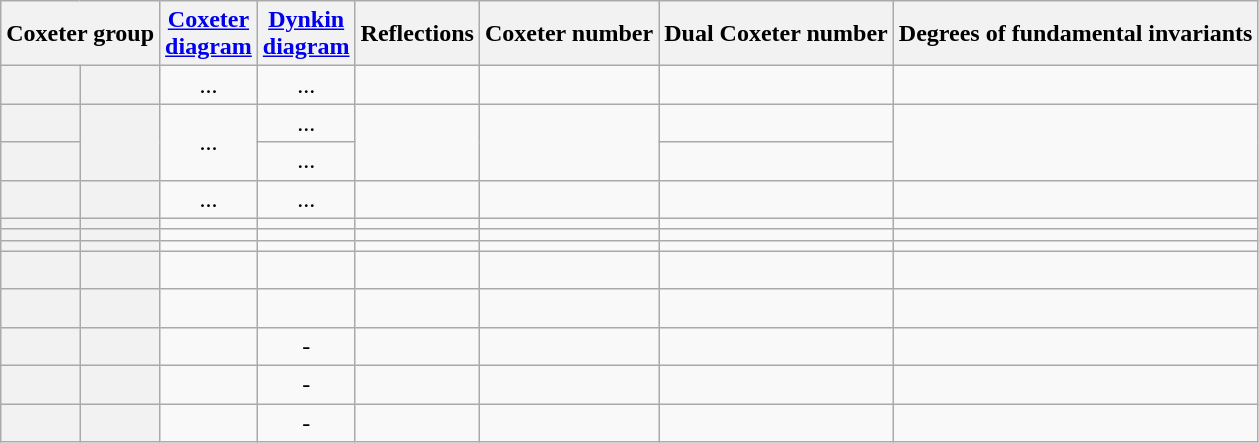<table class="wikitable">
<tr>
<th colspan=2>Coxeter group</th>
<th><a href='#'>Coxeter<br>diagram</a></th>
<th><a href='#'>Dynkin<br>diagram</a></th>
<th>Reflections<br></th>
<th>Coxeter number<br></th>
<th>Dual Coxeter number</th>
<th>Degrees of fundamental invariants</th>
</tr>
<tr align=center>
<th></th>
<th></th>
<td>...</td>
<td>...</td>
<td></td>
<td></td>
<td></td>
<td></td>
</tr>
<tr align=center>
<th></th>
<th rowspan=2></th>
<td rowspan=2>...</td>
<td>...</td>
<td rowspan=2></td>
<td rowspan=2></td>
<td></td>
<td rowspan=2></td>
</tr>
<tr align=center>
<th></th>
<td>...</td>
<td></td>
</tr>
<tr align=center>
<th></th>
<th></th>
<td>...</td>
<td>...</td>
<td></td>
<td></td>
<td></td>
<td></td>
</tr>
<tr align=center>
<th></th>
<th></th>
<td></td>
<td></td>
<td></td>
<td></td>
<td></td>
<td></td>
</tr>
<tr align=center>
<th></th>
<th></th>
<td></td>
<td></td>
<td></td>
<td></td>
<td></td>
<td></td>
</tr>
<tr align=center>
<th></th>
<th></th>
<td></td>
<td></td>
<td></td>
<td></td>
<td></td>
<td></td>
</tr>
<tr align=center>
<th></th>
<th></th>
<td></td>
<td><br></td>
<td></td>
<td></td>
<td></td>
<td></td>
</tr>
<tr align=center>
<th></th>
<th></th>
<td></td>
<td><br></td>
<td></td>
<td></td>
<td></td>
<td></td>
</tr>
<tr align=center>
<th></th>
<th></th>
<td></td>
<td>-</td>
<td></td>
<td></td>
<td></td>
<td></td>
</tr>
<tr align=center>
<th></th>
<th></th>
<td></td>
<td>-</td>
<td></td>
<td></td>
<td></td>
<td></td>
</tr>
<tr align=center>
<th></th>
<th></th>
<td></td>
<td>-</td>
<td></td>
<td></td>
<td></td>
<td></td>
</tr>
</table>
